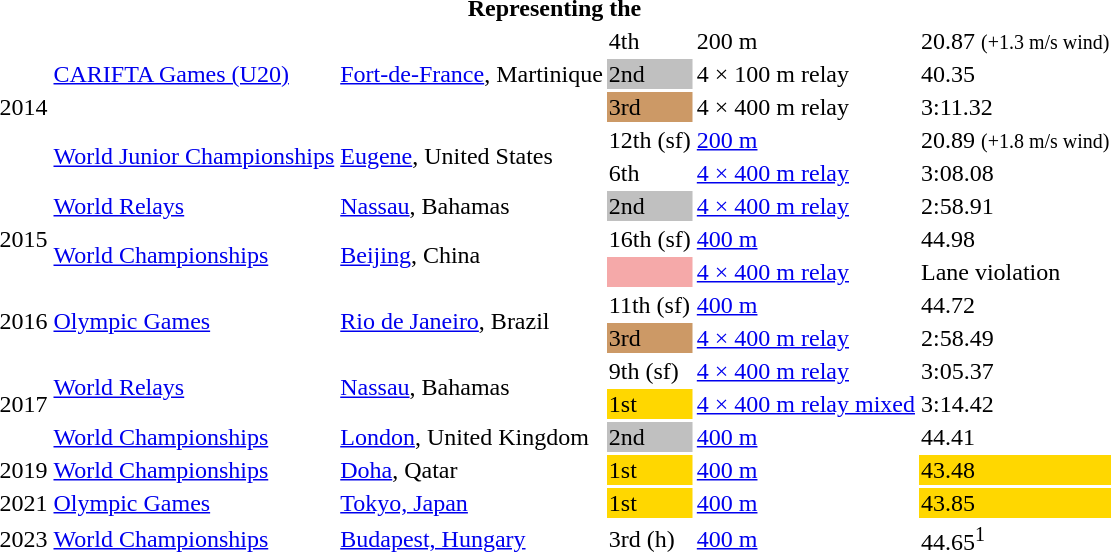<table>
<tr>
<th colspan="6">Representing the </th>
</tr>
<tr>
<td rowspan=5>2014</td>
<td rowspan=3><a href='#'>CARIFTA Games (U20)</a></td>
<td rowspan=3><a href='#'>Fort-de-France</a>, Martinique</td>
<td>4th</td>
<td>200 m</td>
<td>20.87 <small>(+1.3 m/s wind)</small></td>
</tr>
<tr>
<td bgcolor=silver>2nd</td>
<td data-sort-value="400 relay">4 × 100 m relay</td>
<td>40.35</td>
</tr>
<tr>
<td bgcolor=cc9966>3rd</td>
<td data-sort-value="1600 relay">4 × 400 m relay</td>
<td data-sort-value=191.32>3:11.32</td>
</tr>
<tr>
<td rowspan=2><a href='#'>World Junior Championships</a></td>
<td rowspan=2><a href='#'>Eugene</a>, United States</td>
<td>12th (sf)</td>
<td><a href='#'>200 m</a></td>
<td>20.89 <small>(+1.8 m/s wind)</small></td>
</tr>
<tr>
<td>6th</td>
<td data-sort-value="1600 relay"><a href='#'>4 × 400 m relay</a></td>
<td data-sort-value=188.08>3:08.08</td>
</tr>
<tr>
<td rowspan=3>2015</td>
<td><a href='#'>World Relays</a></td>
<td><a href='#'>Nassau</a>, Bahamas</td>
<td bgcolor=silver>2nd</td>
<td data-sort-value="1600 relay"><a href='#'>4 × 400 m relay</a></td>
<td data-sort-value=178.91>2:58.91</td>
</tr>
<tr>
<td rowspan=2><a href='#'>World Championships</a></td>
<td rowspan=2><a href='#'>Beijing</a>, China</td>
<td>16th (sf)</td>
<td><a href='#'>400 m</a></td>
<td>44.98</td>
</tr>
<tr>
<td bgcolor=f5a9a9></td>
<td data-sort-value="1600 relay"><a href='#'>4 × 400 m relay</a></td>
<td data-sort-value=9999>Lane violation</td>
</tr>
<tr>
<td rowspan=2>2016</td>
<td rowspan=2><a href='#'>Olympic Games</a></td>
<td rowspan=2><a href='#'>Rio de Janeiro</a>, Brazil</td>
<td>11th (sf)</td>
<td><a href='#'>400 m</a></td>
<td>44.72</td>
</tr>
<tr>
<td bgcolor=cc9966>3rd</td>
<td data-sort-value="1600 relay"><a href='#'>4 × 400 m relay</a></td>
<td data-sort-value=178.49>2:58.49</td>
</tr>
<tr>
<td rowspan=3>2017</td>
<td rowspan=2><a href='#'>World Relays</a></td>
<td rowspan=2><a href='#'>Nassau</a>, Bahamas</td>
<td>9th (sf)</td>
<td data-sort-value="1600 relay"><a href='#'>4 × 400 m relay</a></td>
<td data-sort-value=185.37>3:05.37</td>
</tr>
<tr>
<td bgcolor=gold>1st</td>
<td data-sort-value="1600 relay mixed"><a href='#'>4 × 400 m relay mixed</a></td>
<td data-sort-value=194.42>3:14.42</td>
</tr>
<tr>
<td><a href='#'>World Championships</a></td>
<td><a href='#'>London</a>, United Kingdom</td>
<td bgcolor=silver>2nd</td>
<td><a href='#'>400 m</a></td>
<td>44.41</td>
</tr>
<tr>
<td>2019</td>
<td><a href='#'>World Championships</a></td>
<td><a href='#'>Doha</a>, Qatar</td>
<td bgcolor=gold>1st</td>
<td><a href='#'>400 m</a></td>
<td bgcolor=gold>43.48 </td>
</tr>
<tr>
<td>2021</td>
<td><a href='#'>Olympic Games</a></td>
<td><a href='#'>Tokyo, Japan</a></td>
<td bgcolor=gold>1st</td>
<td><a href='#'>400 m</a></td>
<td bgcolor=gold>43.85</td>
</tr>
<tr>
<td>2023</td>
<td><a href='#'>World Championships</a></td>
<td><a href='#'>Budapest, Hungary</a></td>
<td>3rd (h)</td>
<td><a href='#'>400 m</a></td>
<td>44.65<sup>1</sup></td>
</tr>
</table>
